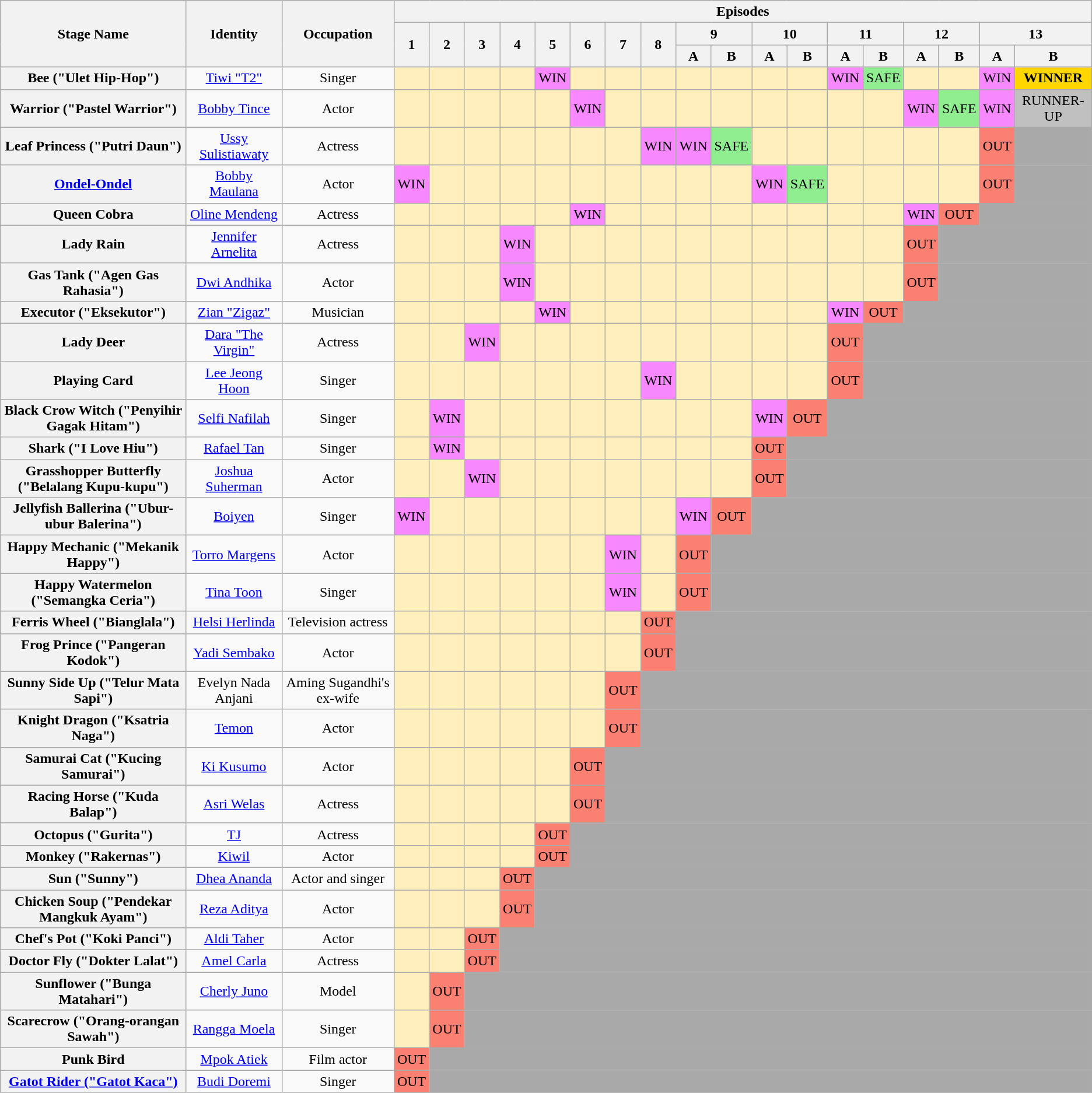<table class="wikitable" style="text-align:center; ">
<tr>
<th Rowspan=3>Stage Name</th>
<th Rowspan=3>Identity</th>
<th Rowspan=3>Occupation</th>
<th colspan="18">Episodes</th>
</tr>
<tr>
<th rowspan="2">1</th>
<th rowspan="2">2</th>
<th rowspan="2">3</th>
<th rowspan="2">4</th>
<th rowspan="2">5</th>
<th rowspan="2">6</th>
<th rowspan="2">7</th>
<th rowspan="2">8</th>
<th colspan="2">9</th>
<th colspan="2">10</th>
<th colspan="2">11</th>
<th colspan="2">12</th>
<th colspan="2">13</th>
</tr>
<tr>
<th>A</th>
<th>B</th>
<th>A</th>
<th>B</th>
<th>A</th>
<th>B</th>
<th>A</th>
<th>B</th>
<th>A</th>
<th>B</th>
</tr>
<tr>
<th>Bee ("Ulet Hip-Hop")</th>
<td><a href='#'>Tiwi "T2"</a></td>
<td>Singer</td>
<td bgcolor="FFEFBD"></td>
<td bgcolor="FFEFBD"></td>
<td bgcolor="FFEFBD"></td>
<td bgcolor="FFEFBD"></td>
<td bgcolor="F888FD">WIN</td>
<td bgcolor="FFEFBD"></td>
<td bgcolor="FFEFBD"></td>
<td bgcolor="FFEFBD"></td>
<td bgcolor="FFEFBD"></td>
<td bgcolor="FFEFBD"></td>
<td bgcolor="FFEFBD"></td>
<td bgcolor="FFEFBD"></td>
<td bgcolor="F888FD">WIN</td>
<td bgcolor="lightgreen">SAFE</td>
<td bgcolor="FFEFBD"></td>
<td bgcolor="FFEFBD"></td>
<td bgcolor="F888FD">WIN</td>
<td bgcolor="gold"><strong>WINNER</strong></td>
</tr>
<tr>
<th>Warrior ("Pastel Warrior")</th>
<td><a href='#'>Bobby Tince</a></td>
<td>Actor</td>
<td bgcolor="FFEFBD"></td>
<td bgcolor="FFEFBD"></td>
<td bgcolor="FFEFBD"></td>
<td bgcolor="FFEFBD"></td>
<td bgcolor="FFEFBD"></td>
<td bgcolor="F888FD">WIN</td>
<td bgcolor="FFEFBD"></td>
<td bgcolor="FFEFBD"></td>
<td bgcolor="FFEFBD"></td>
<td bgcolor="FFEFBD"></td>
<td bgcolor="FFEFBD"></td>
<td bgcolor="FFEFBD"></td>
<td bgcolor="FFEFBD"></td>
<td bgcolor="FFEFBD"></td>
<td bgcolor="F888FD">WIN</td>
<td bgcolor="lightgreen">SAFE</td>
<td bgcolor="F888FD">WIN</td>
<td bgcolor="silver">RUNNER-UP</td>
</tr>
<tr>
<th>Leaf Princess ("Putri Daun")</th>
<td><a href='#'>Ussy Sulistiawaty</a></td>
<td>Actress</td>
<td bgcolor="FFEFBD"></td>
<td bgcolor="FFEFBD"></td>
<td bgcolor="FFEFBD"></td>
<td bgcolor="FFEFBD"></td>
<td bgcolor="FFEFBD"></td>
<td bgcolor="FFEFBD"></td>
<td bgcolor="FFEFBD"></td>
<td bgcolor="F888FD">WIN</td>
<td bgcolor="F888FD">WIN</td>
<td bgcolor="lightgreen">SAFE</td>
<td bgcolor="FFEFBD"></td>
<td bgcolor="FFEFBD"></td>
<td bgcolor="FFEFBD"></td>
<td bgcolor="FFEFBD"></td>
<td bgcolor="FFEFBD"></td>
<td bgcolor="FFEFBD"></td>
<td bgcolor="salmon">OUT</td>
<td colspan="1" bgcolor="darkgrey"></td>
</tr>
<tr>
<th><a href='#'>Ondel-Ondel</a></th>
<td><a href='#'>Bobby Maulana</a></td>
<td>Actor</td>
<td bgcolor="F888FD">WIN</td>
<td bgcolor="FFEFBD"></td>
<td bgcolor="FFEFBD"></td>
<td bgcolor="FFEFBD"></td>
<td bgcolor="FFEFBD"></td>
<td bgcolor="FFEFBD"></td>
<td bgcolor="FFEFBD"></td>
<td bgcolor="FFEFBD"></td>
<td bgcolor="FFEFBD"></td>
<td bgcolor="FFEFBD"></td>
<td bgcolor="F888FD">WIN</td>
<td bgcolor="lightgreen">SAFE</td>
<td bgcolor="FFEFBD"></td>
<td bgcolor="FFEFBD"></td>
<td bgcolor="FFEFBD"></td>
<td bgcolor="FFEFBD"></td>
<td bgcolor="salmon">OUT</td>
<td colspan="1" bgcolor="darkgrey"></td>
</tr>
<tr>
<th>Queen Cobra</th>
<td><a href='#'>Oline Mendeng</a></td>
<td>Actress</td>
<td bgcolor="FFEFBD"></td>
<td bgcolor="FFEFBD"></td>
<td bgcolor="FFEFBD"></td>
<td bgcolor="FFEFBD"></td>
<td bgcolor="FFEFBD"></td>
<td bgcolor="F888FD">WIN</td>
<td bgcolor="FFEFBD"></td>
<td bgcolor="FFEFBD"></td>
<td bgcolor="FFEFBD"></td>
<td bgcolor="FFEFBD"></td>
<td bgcolor="FFEFBD"></td>
<td bgcolor="FFEFBD"></td>
<td bgcolor="FFEFBD"></td>
<td bgcolor="FFEFBD"></td>
<td bgcolor="F888FD">WIN</td>
<td bgcolor="salmon">OUT</td>
<td colspan="2" bgcolor="darkgrey"></td>
</tr>
<tr>
<th>Lady Rain</th>
<td><a href='#'>Jennifer Arnelita</a></td>
<td>Actress</td>
<td bgcolor="FFEFBD"></td>
<td bgcolor="FFEFBD"></td>
<td bgcolor="FFEFBD"></td>
<td bgcolor="F888FD">WIN</td>
<td bgcolor="FFEFBD"></td>
<td bgcolor="FFEFBD"></td>
<td bgcolor="FFEFBD"></td>
<td bgcolor="FFEFBD"></td>
<td bgcolor="FFEFBD"></td>
<td bgcolor="FFEFBD"></td>
<td bgcolor="FFEFBD"></td>
<td bgcolor="FFEFBD"></td>
<td bgcolor="FFEFBD"></td>
<td bgcolor="FFEFBD"></td>
<td bgcolor="salmon">OUT</td>
<td colspan="3" bgcolor="darkgrey"></td>
</tr>
<tr>
<th>Gas Tank ("Agen Gas Rahasia")</th>
<td><a href='#'>Dwi Andhika</a></td>
<td>Actor</td>
<td bgcolor="FFEFBD"></td>
<td bgcolor="FFEFBD"></td>
<td bgcolor="FFEFBD"></td>
<td bgcolor="F888FD">WIN</td>
<td bgcolor="FFEFBD"></td>
<td bgcolor="FFEFBD"></td>
<td bgcolor="FFEFBD"></td>
<td bgcolor="FFEFBD"></td>
<td bgcolor="FFEFBD"></td>
<td bgcolor="FFEFBD"></td>
<td bgcolor="FFEFBD"></td>
<td bgcolor="FFEFBD"></td>
<td bgcolor="FFEFBD"></td>
<td bgcolor="FFEFBD"></td>
<td bgcolor="salmon">OUT</td>
<td colspan="3" bgcolor="darkgrey"></td>
</tr>
<tr>
<th>Executor ("Eksekutor")</th>
<td><a href='#'>Zian "Zigaz"</a></td>
<td>Musician</td>
<td bgcolor="FFEFBD"></td>
<td bgcolor="FFEFBD"></td>
<td bgcolor="FFEFBD"></td>
<td bgcolor="FFEFBD"></td>
<td bgcolor="F888FD">WIN</td>
<td bgcolor="FFEFBD"></td>
<td bgcolor="FFEFBD"></td>
<td bgcolor="FFEFBD"></td>
<td bgcolor="FFEFBD"></td>
<td bgcolor="FFEFBD"></td>
<td bgcolor="FFEFBD"></td>
<td bgcolor="FFEFBD"></td>
<td bgcolor="F888FD">WIN</td>
<td bgcolor="salmon">OUT</td>
<td colspan="4" bgcolor="darkgrey"></td>
</tr>
<tr>
<th>Lady Deer</th>
<td><a href='#'>Dara "The Virgin"</a></td>
<td>Actress</td>
<td bgcolor="FFEFBD"></td>
<td bgcolor="FFEFBD"></td>
<td bgcolor="F888FD">WIN</td>
<td bgcolor="FFEFBD"></td>
<td bgcolor="FFEFBD"></td>
<td bgcolor="FFEFBD"></td>
<td bgcolor="FFEFBD"></td>
<td bgcolor="FFEFBD"></td>
<td bgcolor="FFEFBD"></td>
<td bgcolor="FFEFBD"></td>
<td bgcolor="FFEFBD"></td>
<td bgcolor="FFEFBD"></td>
<td bgcolor="salmon">OUT</td>
<td colspan="5" bgcolor="darkgrey"></td>
</tr>
<tr>
<th>Playing Card</th>
<td><a href='#'>Lee Jeong Hoon</a></td>
<td>Singer</td>
<td bgcolor="FFEFBD"></td>
<td bgcolor="FFEFBD"></td>
<td bgcolor="FFEFBD"></td>
<td bgcolor="FFEFBD"></td>
<td bgcolor="FFEFBD"></td>
<td bgcolor="FFEFBD"></td>
<td bgcolor="FFEFBD"></td>
<td bgcolor="F888FD">WIN</td>
<td bgcolor="FFEFBD"></td>
<td bgcolor="FFEFBD"></td>
<td bgcolor="FFEFBD"></td>
<td bgcolor="FFEFBD"></td>
<td bgcolor="salmon">OUT</td>
<td colspan="5" bgcolor="darkgrey"></td>
</tr>
<tr>
<th>Black Crow Witch ("Penyihir Gagak Hitam")</th>
<td><a href='#'>Selfi Nafilah</a></td>
<td>Singer</td>
<td bgcolor="FFEFBD"></td>
<td bgcolor="F888FD">WIN</td>
<td bgcolor="FFEFBD"></td>
<td bgcolor="FFEFBD"></td>
<td bgcolor="FFEFBD"></td>
<td bgcolor="FFEFBD"></td>
<td bgcolor="FFEFBD"></td>
<td bgcolor="FFEFBD"></td>
<td bgcolor="FFEFBD"></td>
<td bgcolor="FFEFBD"></td>
<td bgcolor="F888FD">WIN</td>
<td bgcolor="salmon">OUT</td>
<td colspan="6" bgcolor="darkgrey"></td>
</tr>
<tr>
<th>Shark ("I Love Hiu")</th>
<td><a href='#'>Rafael Tan</a></td>
<td>Singer</td>
<td bgcolor="FFEFBD"></td>
<td bgcolor="F888FD">WIN</td>
<td bgcolor="FFEFBD"></td>
<td bgcolor="FFEFBD"></td>
<td bgcolor="FFEFBD"></td>
<td bgcolor="FFEFBD"></td>
<td bgcolor="FFEFBD"></td>
<td bgcolor="FFEFBD"></td>
<td bgcolor="FFEFBD"></td>
<td bgcolor="FFEFBD"></td>
<td bgcolor="salmon">OUT</td>
<td colspan="7" bgcolor="darkgrey"></td>
</tr>
<tr>
<th>Grasshopper Butterfly ("Belalang Kupu-kupu")</th>
<td><a href='#'>Joshua Suherman</a></td>
<td>Actor</td>
<td bgcolor="FFEFBD"></td>
<td bgcolor="FFEFBD"></td>
<td bgcolor="F888FD">WIN</td>
<td bgcolor="FFEFBD"></td>
<td bgcolor="FFEFBD"></td>
<td bgcolor="FFEFBD"></td>
<td bgcolor="FFEFBD"></td>
<td bgcolor="FFEFBD"></td>
<td bgcolor="FFEFBD"></td>
<td bgcolor="FFEFBD"></td>
<td bgcolor="salmon">OUT</td>
<td colspan="7" bgcolor="darkgrey"></td>
</tr>
<tr>
<th>Jellyfish Ballerina ("Ubur-ubur Balerina")</th>
<td><a href='#'>Boiyen</a></td>
<td>Singer</td>
<td bgcolor="F888FD">WIN</td>
<td bgcolor="FFEFBD"></td>
<td bgcolor="FFEFBD"></td>
<td bgcolor="FFEFBD"></td>
<td bgcolor="FFEFBD"></td>
<td bgcolor="FFEFBD"></td>
<td bgcolor="FFEFBD"></td>
<td bgcolor="FFEFBD"></td>
<td bgcolor="F888FD">WIN</td>
<td bgcolor="salmon">OUT</td>
<td colspan="8" bgcolor="darkgrey"></td>
</tr>
<tr>
<th>Happy Mechanic ("Mekanik Happy")</th>
<td><a href='#'>Torro Margens</a></td>
<td>Actor</td>
<td bgcolor="FFEFBD"></td>
<td bgcolor="FFEFBD"></td>
<td bgcolor="FFEFBD"></td>
<td bgcolor="FFEFBD"></td>
<td bgcolor="FFEFBD"></td>
<td bgcolor="FFEFBD"></td>
<td bgcolor="F888FD">WIN</td>
<td bgcolor="FFEFBD"></td>
<td bgcolor="salmon">OUT</td>
<td colspan="9" bgcolor="darkgrey"></td>
</tr>
<tr>
<th>Happy Watermelon ("Semangka Ceria")</th>
<td><a href='#'>Tina Toon</a></td>
<td>Singer</td>
<td bgcolor="FFEFBD"></td>
<td bgcolor="FFEFBD"></td>
<td bgcolor="FFEFBD"></td>
<td bgcolor="FFEFBD"></td>
<td bgcolor="FFEFBD"></td>
<td bgcolor="FFEFBD"></td>
<td bgcolor="F888FD">WIN</td>
<td bgcolor="FFEFBD"></td>
<td bgcolor="salmon">OUT</td>
<td colspan="9" bgcolor="darkgrey"></td>
</tr>
<tr>
<th>Ferris Wheel ("Bianglala")</th>
<td><a href='#'>Helsi Herlinda</a></td>
<td>Television actress</td>
<td bgcolor="FFEFBD"></td>
<td bgcolor="FFEFBD"></td>
<td bgcolor="FFEFBD"></td>
<td bgcolor="FFEFBD"></td>
<td bgcolor="FFEFBD"></td>
<td bgcolor="FFEFBD"></td>
<td bgcolor="FFEFBD"></td>
<td bgcolor="salmon">OUT</td>
<td colspan="10" bgcolor="darkgrey"></td>
</tr>
<tr>
<th>Frog Prince ("Pangeran Kodok")</th>
<td><a href='#'>Yadi Sembako</a></td>
<td>Actor</td>
<td bgcolor="FFEFBD"></td>
<td bgcolor="FFEFBD"></td>
<td bgcolor="FFEFBD"></td>
<td bgcolor="FFEFBD"></td>
<td bgcolor="FFEFBD"></td>
<td bgcolor="FFEFBD"></td>
<td bgcolor="FFEFBD"></td>
<td bgcolor="salmon">OUT</td>
<td colspan="10" bgcolor="darkgrey"></td>
</tr>
<tr>
<th>Sunny Side Up ("Telur Mata Sapi")</th>
<td>Evelyn Nada Anjani</td>
<td>Aming Sugandhi's ex-wife</td>
<td bgcolor="FFEFBD"></td>
<td bgcolor="FFEFBD"></td>
<td bgcolor="FFEFBD"></td>
<td bgcolor="FFEFBD"></td>
<td bgcolor="FFEFBD"></td>
<td bgcolor="FFEFBD"></td>
<td bgcolor="salmon">OUT</td>
<td colspan="11" bgcolor="darkgrey"></td>
</tr>
<tr>
<th>Knight Dragon ("Ksatria Naga")</th>
<td><a href='#'>Temon</a></td>
<td>Actor</td>
<td bgcolor="FFEFBD"></td>
<td bgcolor="FFEFBD"></td>
<td bgcolor="FFEFBD"></td>
<td bgcolor="FFEFBD"></td>
<td bgcolor="FFEFBD"></td>
<td bgcolor="FFEFBD"></td>
<td bgcolor="salmon">OUT</td>
<td colspan="11" bgcolor="darkgrey"></td>
</tr>
<tr>
<th>Samurai Cat ("Kucing Samurai")</th>
<td><a href='#'>Ki Kusumo</a></td>
<td>Actor</td>
<td bgcolor="FFEFBD"></td>
<td bgcolor="FFEFBD"></td>
<td bgcolor="FFEFBD"></td>
<td bgcolor="FFEFBD"></td>
<td bgcolor="FFEFBD"></td>
<td bgcolor="salmon">OUT</td>
<td colspan="12" bgcolor="darkgrey"></td>
</tr>
<tr>
<th>Racing Horse ("Kuda Balap")</th>
<td><a href='#'>Asri Welas</a></td>
<td>Actress</td>
<td bgcolor="FFEFBD"></td>
<td bgcolor="FFEFBD"></td>
<td bgcolor="FFEFBD"></td>
<td bgcolor="FFEFBD"></td>
<td bgcolor="FFEFBD"></td>
<td bgcolor="salmon">OUT</td>
<td colspan="12" bgcolor="darkgrey"></td>
</tr>
<tr>
<th>Octopus ("Gurita")</th>
<td><a href='#'>TJ</a></td>
<td>Actress</td>
<td bgcolor="FFEFBD"></td>
<td bgcolor="FFEFBD"></td>
<td bgcolor="FFEFBD"></td>
<td bgcolor="FFEFBD"></td>
<td bgcolor="salmon">OUT</td>
<td colspan="13" bgcolor="darkgrey"></td>
</tr>
<tr>
<th>Monkey ("Rakernas")</th>
<td><a href='#'>Kiwil</a></td>
<td>Actor</td>
<td bgcolor="FFEFBD"></td>
<td bgcolor="FFEFBD"></td>
<td bgcolor="FFEFBD"></td>
<td bgcolor="FFEFBD"></td>
<td bgcolor="salmon">OUT</td>
<td colspan="13" bgcolor="darkgrey"></td>
</tr>
<tr>
<th>Sun ("Sunny")</th>
<td><a href='#'>Dhea Ananda</a></td>
<td>Actor and singer</td>
<td bgcolor="FFEFBD"></td>
<td bgcolor="FFEFBD"></td>
<td bgcolor="FFEFBD"></td>
<td bgcolor="salmon">OUT</td>
<td colspan="14" bgcolor="darkgrey"></td>
</tr>
<tr>
<th>Chicken Soup ("Pendekar Mangkuk Ayam")</th>
<td><a href='#'>Reza Aditya</a></td>
<td>Actor</td>
<td bgcolor="FFEFBD"></td>
<td bgcolor="FFEFBD"></td>
<td bgcolor="FFEFBD"></td>
<td bgcolor="salmon">OUT</td>
<td colspan="14" bgcolor="darkgrey"></td>
</tr>
<tr>
<th>Chef's Pot ("Koki Panci")</th>
<td><a href='#'>Aldi Taher</a></td>
<td>Actor</td>
<td bgcolor="FFEFBD"></td>
<td bgcolor="FFEFBD"></td>
<td bgcolor="salmon">OUT</td>
<td colspan="15" bgcolor="darkgrey"></td>
</tr>
<tr>
<th>Doctor Fly ("Dokter Lalat")</th>
<td><a href='#'>Amel Carla</a></td>
<td>Actress</td>
<td bgcolor="FFEFBD"></td>
<td bgcolor="FFEFBD"></td>
<td bgcolor="salmon">OUT</td>
<td colspan="15" bgcolor="darkgrey"></td>
</tr>
<tr>
<th>Sunflower ("Bunga Matahari")</th>
<td><a href='#'>Cherly Juno</a></td>
<td>Model</td>
<td bgcolor="FFEFBD"></td>
<td bgcolor="salmon">OUT</td>
<td colspan="16" bgcolor="darkgrey"></td>
</tr>
<tr>
<th>Scarecrow ("Orang-orangan Sawah")</th>
<td><a href='#'>Rangga Moela</a></td>
<td>Singer</td>
<td bgcolor="FFEFBD"></td>
<td bgcolor="salmon">OUT</td>
<td colspan="16" bgcolor="darkgrey"></td>
</tr>
<tr>
<th>Punk Bird</th>
<td><a href='#'>Mpok Atiek</a></td>
<td>Film actor</td>
<td bgcolor="salmon">OUT</td>
<td colspan="17" bgcolor="darkgrey"></td>
</tr>
<tr>
<th><a href='#'>Gatot Rider ("Gatot Kaca")</a></th>
<td><a href='#'>Budi Doremi</a></td>
<td>Singer</td>
<td bgcolor="salmon">OUT</td>
<td colspan="17" bgcolor="darkgrey"></td>
</tr>
</table>
